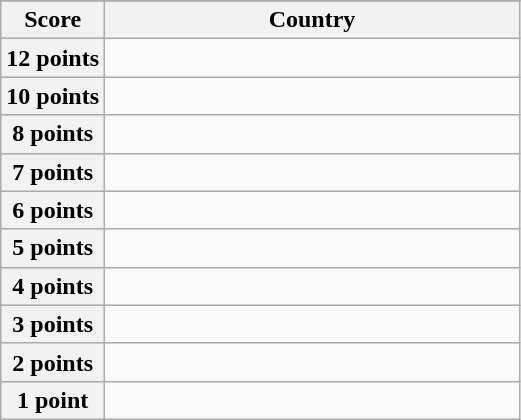<table class="wikitable">
<tr>
</tr>
<tr>
<th scope="col" width="20%">Score</th>
<th scope="col">Country</th>
</tr>
<tr>
<th scope="row">12 points</th>
<td></td>
</tr>
<tr>
<th scope="row">10 points</th>
<td></td>
</tr>
<tr>
<th scope="row">8 points</th>
<td></td>
</tr>
<tr>
<th scope="row">7 points</th>
<td></td>
</tr>
<tr>
<th scope="row">6 points</th>
<td></td>
</tr>
<tr>
<th scope="row">5 points</th>
<td></td>
</tr>
<tr>
<th scope="row">4 points</th>
<td></td>
</tr>
<tr>
<th scope="row">3 points</th>
<td></td>
</tr>
<tr>
<th scope="row">2 points</th>
<td></td>
</tr>
<tr>
<th scope="row">1 point</th>
<td></td>
</tr>
</table>
